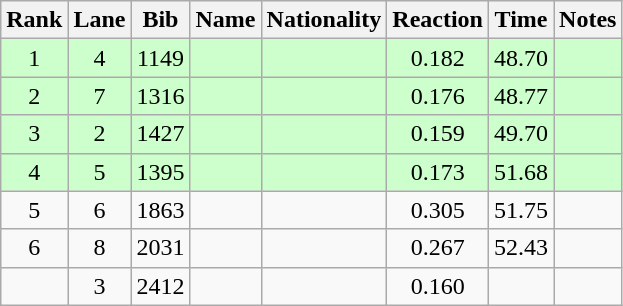<table class="wikitable sortable" style="text-align:center">
<tr>
<th>Rank</th>
<th>Lane</th>
<th>Bib</th>
<th>Name</th>
<th>Nationality</th>
<th>Reaction</th>
<th>Time</th>
<th>Notes</th>
</tr>
<tr bgcolor=ccffcc>
<td>1</td>
<td>4</td>
<td>1149</td>
<td align=left></td>
<td align=left></td>
<td>0.182</td>
<td>48.70</td>
<td><strong></strong></td>
</tr>
<tr bgcolor=ccffcc>
<td>2</td>
<td>7</td>
<td>1316</td>
<td align=left></td>
<td align=left></td>
<td>0.176</td>
<td>48.77</td>
<td><strong></strong></td>
</tr>
<tr bgcolor=ccffcc>
<td>3</td>
<td>2</td>
<td>1427</td>
<td align=left></td>
<td align=left></td>
<td>0.159</td>
<td>49.70</td>
<td><strong></strong></td>
</tr>
<tr bgcolor=ccffcc>
<td>4</td>
<td>5</td>
<td>1395</td>
<td align=left></td>
<td align=left></td>
<td>0.173</td>
<td>51.68</td>
<td><strong></strong></td>
</tr>
<tr>
<td>5</td>
<td>6</td>
<td>1863</td>
<td align=left></td>
<td align=left></td>
<td>0.305</td>
<td>51.75</td>
<td></td>
</tr>
<tr>
<td>6</td>
<td>8</td>
<td>2031</td>
<td align=left></td>
<td align=left></td>
<td>0.267</td>
<td>52.43</td>
<td></td>
</tr>
<tr>
<td></td>
<td>3</td>
<td>2412</td>
<td align=left></td>
<td align=left></td>
<td>0.160</td>
<td></td>
<td><strong></strong></td>
</tr>
</table>
